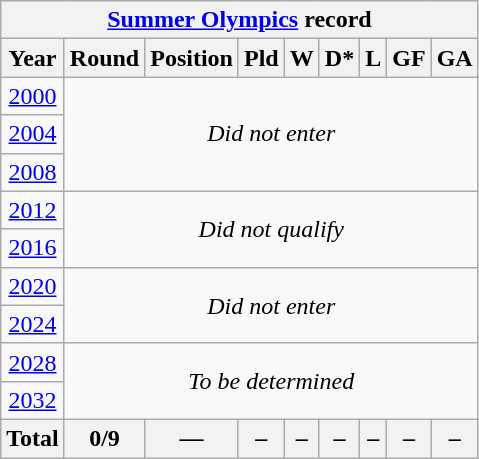<table class="wikitable" style="text-align: center;">
<tr>
<th colspan=22><a href='#'>Summer Olympics</a> record</th>
</tr>
<tr>
<th>Year</th>
<th>Round</th>
<th>Position</th>
<th>Pld</th>
<th>W</th>
<th>D*</th>
<th>L</th>
<th>GF</th>
<th>GA</th>
</tr>
<tr>
<td> <a href='#'>2000</a></td>
<td colspan=8 rowspan=3><em>Did not enter</em></td>
</tr>
<tr>
<td> <a href='#'>2004</a></td>
</tr>
<tr>
<td> <a href='#'>2008</a></td>
</tr>
<tr>
<td> <a href='#'>2012</a></td>
<td colspan=8 rowspan=2><em>Did not qualify</em></td>
</tr>
<tr>
<td> <a href='#'>2016</a></td>
</tr>
<tr>
<td> <a href='#'>2020</a></td>
<td colspan=8 rowspan=2><em>Did not enter</em></td>
</tr>
<tr>
<td> <a href='#'>2024</a></td>
</tr>
<tr>
<td> <a href='#'>2028</a></td>
<td colspan=8 rowspan=2><em>To be determined</em></td>
</tr>
<tr>
<td> <a href='#'>2032</a></td>
</tr>
<tr>
<th>Total</th>
<th>0/9</th>
<th>—</th>
<th>–</th>
<th>–</th>
<th>–</th>
<th>–</th>
<th>–</th>
<th>–</th>
</tr>
</table>
